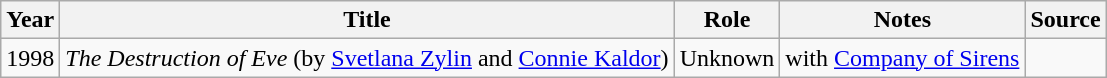<table class="wikitable">
<tr>
<th>Year</th>
<th>Title</th>
<th>Role</th>
<th>Notes</th>
<th>Source</th>
</tr>
<tr>
<td>1998</td>
<td><em>The Destruction of Eve</em> (by <a href='#'>Svetlana Zylin</a> and <a href='#'>Connie Kaldor</a>)</td>
<td>Unknown</td>
<td>with <a href='#'>Company of Sirens</a></td>
<td></td>
</tr>
</table>
